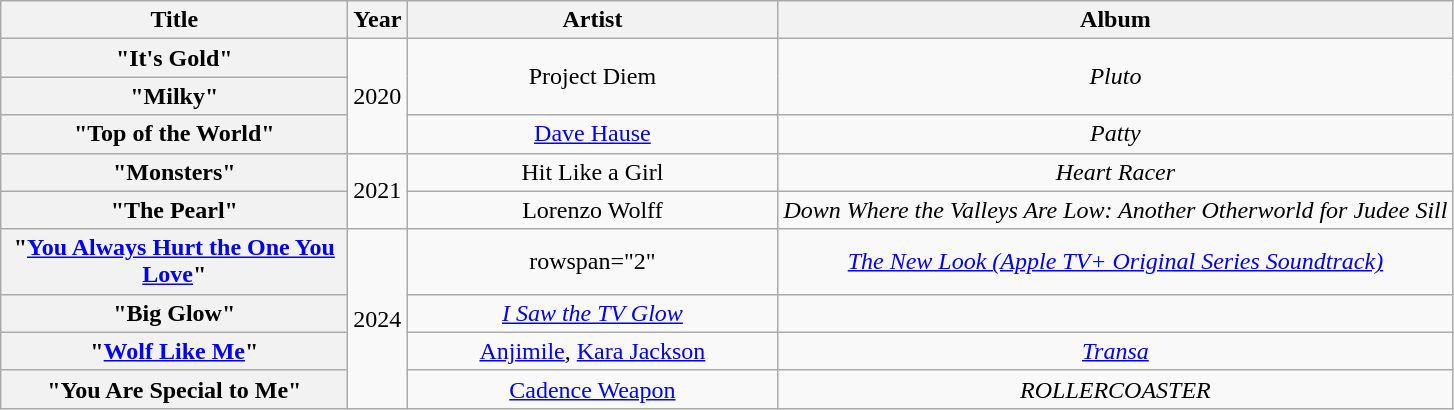<table class="wikitable plainrowheaders" style="text-align:center;">
<tr>
<th scope="col" style="width:14em;">Title</th>
<th scope="col" style="width:1em;">Year</th>
<th scope="col" style="width:15em;">Artist</th>
<th scope="col">Album</th>
</tr>
<tr>
<th scope="row">"It's Gold"</th>
<td rowspan="3">2020</td>
<td rowspan="2">Project Diem</td>
<td rowspan="2"><em>Pluto</em></td>
</tr>
<tr>
<th scope="row">"Milky"</th>
</tr>
<tr>
<th scope="row">"Top of the World"</th>
<td><a href='#'>Dave Hause</a></td>
<td><em>Patty</em></td>
</tr>
<tr>
<th scope="row">"Monsters"</th>
<td rowspan="2">2021</td>
<td>Hit Like a Girl</td>
<td><em>Heart Racer</em></td>
</tr>
<tr>
<th scope="row">"The Pearl"</th>
<td>Lorenzo Wolff</td>
<td><em>Down Where the Valleys Are Low: Another Otherworld for Judee Sill</em></td>
</tr>
<tr>
<th scope="row">"<a href='#'>You Always Hurt the One You Love</a>"</th>
<td rowspan="4">2024</td>
<td>rowspan="2" </td>
<td><em><a href='#'>The New Look (Apple TV+ Original Series Soundtrack)</a></em></td>
</tr>
<tr>
<th scope="row">"Big Glow"</th>
<td><em><a href='#'>I Saw the TV Glow</a></em></td>
</tr>
<tr>
<th scope="row">"<a href='#'>Wolf Like Me</a>"</th>
<td><a href='#'>Anjimile</a>, <a href='#'>Kara Jackson</a></td>
<td><em><a href='#'>Transa</a></em></td>
</tr>
<tr>
<th scope="row">"You Are Special to Me"</th>
<td><a href='#'>Cadence Weapon</a></td>
<td><em>ROLLERCOASTER</em></td>
</tr>
</table>
